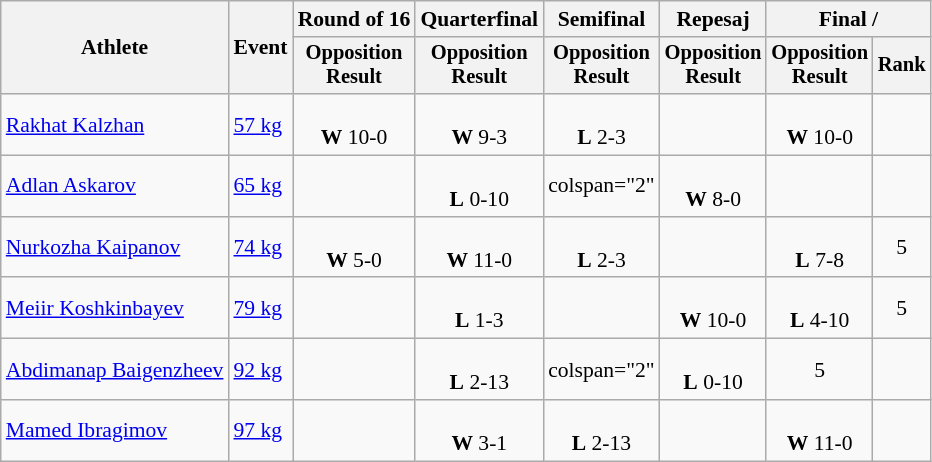<table class=wikitable style=font-size:90%;text-align:center>
<tr>
<th rowspan=2>Athlete</th>
<th rowspan=2>Event</th>
<th>Round of 16</th>
<th>Quarterfinal</th>
<th>Semifinal</th>
<th>Repesaj</th>
<th colspan=2>Final / </th>
</tr>
<tr style=font-size:95%>
<th>Opposition<br>Result</th>
<th>Opposition<br>Result</th>
<th>Opposition<br>Result</th>
<th>Opposition<br>Result</th>
<th>Opposition<br>Result</th>
<th>Rank</th>
</tr>
<tr>
<td align=left><a href='#'>Rakhat Kalzhan</a></td>
<td align=left><a href='#'>57 kg</a></td>
<td><br><strong>W</strong> 10-0</td>
<td><br><strong>W</strong> 9-3</td>
<td><br><strong>L</strong> 2-3</td>
<td></td>
<td><br><strong>W</strong> 10-0</td>
<td></td>
</tr>
<tr>
<td align=left><a href='#'>Adlan Askarov</a></td>
<td align=left><a href='#'>65 kg</a></td>
<td></td>
<td><br><strong>L</strong> 0-10</td>
<td>colspan="2" </td>
<td><br><strong>W</strong> 8-0</td>
<td></td>
</tr>
<tr>
<td align=left><a href='#'>Nurkozha Kaipanov</a></td>
<td align=left><a href='#'>74 kg</a></td>
<td><br><strong>W</strong> 5-0</td>
<td><br><strong>W</strong> 11-0</td>
<td><br><strong>L</strong> 2-3</td>
<td></td>
<td><br><strong>L</strong> 7-8</td>
<td>5</td>
</tr>
<tr>
<td align=left><a href='#'>Meiir Koshkinbayev</a></td>
<td align=left><a href='#'>79 kg</a></td>
<td></td>
<td><br><strong>L</strong> 1-3</td>
<td></td>
<td><br><strong>W</strong> 10-0</td>
<td><br><strong>L</strong> 4-10</td>
<td>5</td>
</tr>
<tr>
<td align=left><a href='#'>Abdimanap Baigenzheev</a></td>
<td align=left><a href='#'>92 kg</a></td>
<td></td>
<td><br><strong>L</strong> 2-13</td>
<td>colspan="2" </td>
<td><br><strong>L</strong> 0-10</td>
<td>5</td>
</tr>
<tr>
<td align=left><a href='#'>Mamed Ibragimov</a></td>
<td align=left><a href='#'>97 kg</a></td>
<td></td>
<td><br><strong>W</strong> 3-1</td>
<td><br><strong>L</strong> 2-13</td>
<td></td>
<td><br><strong>W</strong> 11-0</td>
<td></td>
</tr>
</table>
